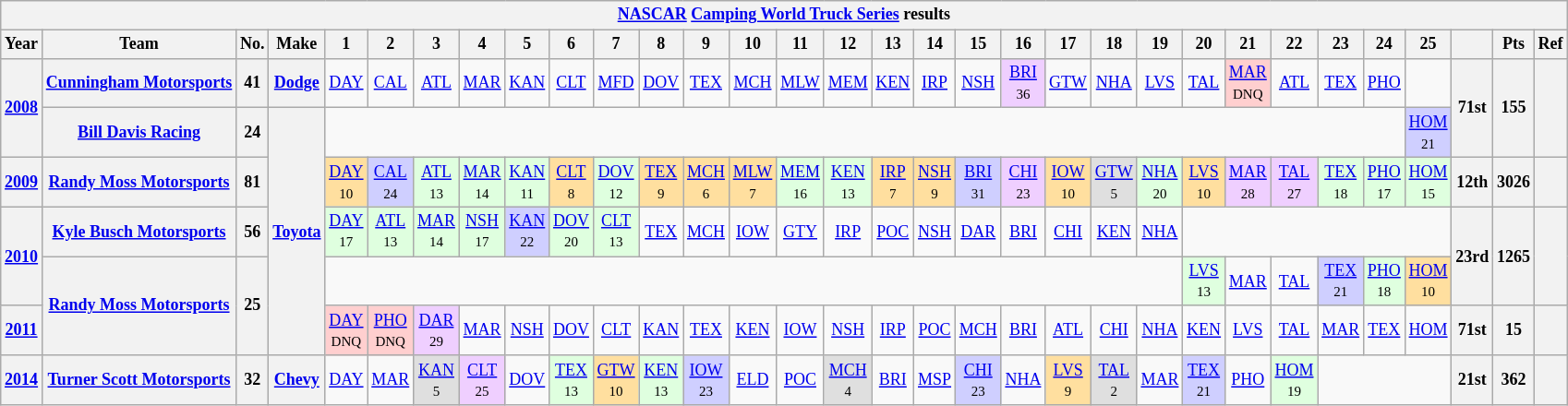<table class="wikitable" style="text-align:center; font-size:75%">
<tr>
<th colspan=45><a href='#'>NASCAR</a> <a href='#'>Camping World Truck Series</a> results</th>
</tr>
<tr>
<th>Year</th>
<th>Team</th>
<th>No.</th>
<th>Make</th>
<th>1</th>
<th>2</th>
<th>3</th>
<th>4</th>
<th>5</th>
<th>6</th>
<th>7</th>
<th>8</th>
<th>9</th>
<th>10</th>
<th>11</th>
<th>12</th>
<th>13</th>
<th>14</th>
<th>15</th>
<th>16</th>
<th>17</th>
<th>18</th>
<th>19</th>
<th>20</th>
<th>21</th>
<th>22</th>
<th>23</th>
<th>24</th>
<th>25</th>
<th></th>
<th>Pts</th>
<th>Ref</th>
</tr>
<tr>
<th rowspan=2><a href='#'>2008</a></th>
<th><a href='#'>Cunningham Motorsports</a></th>
<th>41</th>
<th><a href='#'>Dodge</a></th>
<td><a href='#'>DAY</a></td>
<td><a href='#'>CAL</a></td>
<td><a href='#'>ATL</a></td>
<td><a href='#'>MAR</a></td>
<td><a href='#'>KAN</a></td>
<td><a href='#'>CLT</a></td>
<td><a href='#'>MFD</a></td>
<td><a href='#'>DOV</a></td>
<td><a href='#'>TEX</a></td>
<td><a href='#'>MCH</a></td>
<td><a href='#'>MLW</a></td>
<td><a href='#'>MEM</a></td>
<td><a href='#'>KEN</a></td>
<td><a href='#'>IRP</a></td>
<td><a href='#'>NSH</a></td>
<td style="background:#EFCFFF;"><a href='#'>BRI</a><br><small>36</small></td>
<td><a href='#'>GTW</a></td>
<td><a href='#'>NHA</a></td>
<td><a href='#'>LVS</a></td>
<td><a href='#'>TAL</a></td>
<td style="background:#FFCFCF;"><a href='#'>MAR</a><br><small>DNQ</small></td>
<td><a href='#'>ATL</a></td>
<td><a href='#'>TEX</a></td>
<td><a href='#'>PHO</a></td>
<td></td>
<th rowspan=2>71st</th>
<th rowspan=2>155</th>
<th rowspan=2></th>
</tr>
<tr>
<th><a href='#'>Bill Davis Racing</a></th>
<th>24</th>
<th rowspan="5"><a href='#'>Toyota</a></th>
<td colspan=24></td>
<td style="background:#CFCFFF;"><a href='#'>HOM</a><br><small>21</small></td>
</tr>
<tr>
<th><a href='#'>2009</a></th>
<th><a href='#'>Randy Moss Motorsports</a></th>
<th>81</th>
<td style="background:#FFDF9F;"><a href='#'>DAY</a><br><small>10</small></td>
<td style="background:#CFCFFF;"><a href='#'>CAL</a><br><small>24</small></td>
<td style="background:#DFFFDF;"><a href='#'>ATL</a><br><small>13</small></td>
<td style="background:#DFFFDF;"><a href='#'>MAR</a><br><small>14</small></td>
<td style="background:#DFFFDF;"><a href='#'>KAN</a><br><small>11</small></td>
<td style="background:#FFDF9F;"><a href='#'>CLT</a><br><small>8</small></td>
<td style="background:#DFFFDF;"><a href='#'>DOV</a><br><small>12</small></td>
<td style="background:#FFDF9F;"><a href='#'>TEX</a><br><small>9</small></td>
<td style="background:#FFDF9F;"><a href='#'>MCH</a><br><small>6</small></td>
<td style="background:#FFDF9F;"><a href='#'>MLW</a><br><small>7</small></td>
<td style="background:#DFFFDF;"><a href='#'>MEM</a><br><small>16</small></td>
<td style="background:#DFFFDF;"><a href='#'>KEN</a><br><small>13</small></td>
<td style="background:#FFDF9F;"><a href='#'>IRP</a><br><small>7</small></td>
<td style="background:#FFDF9F;"><a href='#'>NSH</a><br><small>9</small></td>
<td style="background:#CFCFFF;"><a href='#'>BRI</a><br><small>31</small></td>
<td style="background:#EFCFFF;"><a href='#'>CHI</a><br><small>23</small></td>
<td style="background:#FFDF9F;"><a href='#'>IOW</a><br><small>10</small></td>
<td style="background:#DFDFDF;"><a href='#'>GTW</a><br><small>5</small></td>
<td style="background:#DFFFDF;"><a href='#'>NHA</a><br><small>20</small></td>
<td style="background:#FFDF9F;"><a href='#'>LVS</a><br><small>10</small></td>
<td style="background:#EFCFFF;"><a href='#'>MAR</a><br><small>28</small></td>
<td style="background:#EFCFFF;"><a href='#'>TAL</a><br><small>27</small></td>
<td style="background:#DFFFDF;"><a href='#'>TEX</a><br><small>18</small></td>
<td style="background:#DFFFDF;"><a href='#'>PHO</a><br><small>17</small></td>
<td style="background:#DFFFDF;"><a href='#'>HOM</a><br><small>15</small></td>
<th>12th</th>
<th>3026</th>
<th></th>
</tr>
<tr>
<th rowspan=2><a href='#'>2010</a></th>
<th><a href='#'>Kyle Busch Motorsports</a></th>
<th>56</th>
<td style="background:#DFFFDF;"><a href='#'>DAY</a><br><small>17</small></td>
<td style="background:#DFFFDF;"><a href='#'>ATL</a><br><small>13</small></td>
<td style="background:#DFFFDF;"><a href='#'>MAR</a><br><small>14</small></td>
<td style="background:#DFFFDF;"><a href='#'>NSH</a><br><small>17</small></td>
<td style="background:#CFCFFF;"><a href='#'>KAN</a><br><small>22</small></td>
<td style="background:#DFFFDF;"><a href='#'>DOV</a><br><small>20</small></td>
<td style="background:#DFFFDF;"><a href='#'>CLT</a><br><small>13</small></td>
<td><a href='#'>TEX</a></td>
<td><a href='#'>MCH</a></td>
<td><a href='#'>IOW</a></td>
<td><a href='#'>GTY</a></td>
<td><a href='#'>IRP</a></td>
<td><a href='#'>POC</a></td>
<td><a href='#'>NSH</a></td>
<td><a href='#'>DAR</a></td>
<td><a href='#'>BRI</a></td>
<td><a href='#'>CHI</a></td>
<td><a href='#'>KEN</a></td>
<td><a href='#'>NHA</a></td>
<td colspan=6></td>
<th rowspan=2>23rd</th>
<th rowspan=2>1265</th>
<th rowspan=2></th>
</tr>
<tr>
<th rowspan=2><a href='#'>Randy Moss Motorsports</a></th>
<th rowspan=2>25</th>
<td colspan=19></td>
<td style="background:#DFFFDF;"><a href='#'>LVS</a><br><small>13</small></td>
<td><a href='#'>MAR</a></td>
<td><a href='#'>TAL</a></td>
<td style="background:#CFCFFF;"><a href='#'>TEX</a><br><small>21</small></td>
<td style="background:#DFFFDF;"><a href='#'>PHO</a><br><small>18</small></td>
<td style="background:#FFDF9F;"><a href='#'>HOM</a><br><small>10</small></td>
</tr>
<tr>
<th><a href='#'>2011</a></th>
<td style="background:#FFCFCF;"><a href='#'>DAY</a><br><small>DNQ</small></td>
<td style="background:#FFCFCF;"><a href='#'>PHO</a><br><small>DNQ</small></td>
<td style="background:#EFCFFF;"><a href='#'>DAR</a><br><small>29</small></td>
<td><a href='#'>MAR</a></td>
<td><a href='#'>NSH</a></td>
<td><a href='#'>DOV</a></td>
<td><a href='#'>CLT</a></td>
<td><a href='#'>KAN</a></td>
<td><a href='#'>TEX</a></td>
<td><a href='#'>KEN</a></td>
<td><a href='#'>IOW</a></td>
<td><a href='#'>NSH</a></td>
<td><a href='#'>IRP</a></td>
<td><a href='#'>POC</a></td>
<td><a href='#'>MCH</a></td>
<td><a href='#'>BRI</a></td>
<td><a href='#'>ATL</a></td>
<td><a href='#'>CHI</a></td>
<td><a href='#'>NHA</a></td>
<td><a href='#'>KEN</a></td>
<td><a href='#'>LVS</a></td>
<td><a href='#'>TAL</a></td>
<td><a href='#'>MAR</a></td>
<td><a href='#'>TEX</a></td>
<td><a href='#'>HOM</a></td>
<th>71st</th>
<th>15</th>
<th></th>
</tr>
<tr>
<th><a href='#'>2014</a></th>
<th><a href='#'>Turner Scott Motorsports</a></th>
<th>32</th>
<th><a href='#'>Chevy</a></th>
<td><a href='#'>DAY</a></td>
<td><a href='#'>MAR</a></td>
<td style="background:#DFDFDF;"><a href='#'>KAN</a><br><small>5</small></td>
<td style="background:#EFCFFF;"><a href='#'>CLT</a><br><small>25</small></td>
<td><a href='#'>DOV</a></td>
<td style="background:#DFFFDF;"><a href='#'>TEX</a><br><small>13</small></td>
<td style="background:#FFDF9F;"><a href='#'>GTW</a><br><small>10</small></td>
<td style="background:#DFFFDF;"><a href='#'>KEN</a><br><small>13</small></td>
<td style="background:#CFCFFF;"><a href='#'>IOW</a><br><small>23</small></td>
<td><a href='#'>ELD</a></td>
<td><a href='#'>POC</a></td>
<td style="background:#DFDFDF;"><a href='#'>MCH</a><br><small>4</small></td>
<td><a href='#'>BRI</a></td>
<td><a href='#'>MSP</a></td>
<td style="background:#CFCFFF;"><a href='#'>CHI</a><br><small>23</small></td>
<td><a href='#'>NHA</a></td>
<td style="background:#FFDF9F;"><a href='#'>LVS</a><br><small>9</small></td>
<td style="background:#DFDFDF;"><a href='#'>TAL</a><br><small>2</small></td>
<td><a href='#'>MAR</a></td>
<td style="background:#CFCFFF;"><a href='#'>TEX</a><br><small>21</small></td>
<td><a href='#'>PHO</a></td>
<td style="background:#DFFFDF;"><a href='#'>HOM</a><br><small>19</small></td>
<td colspan=3></td>
<th>21st</th>
<th>362</th>
<th></th>
</tr>
</table>
